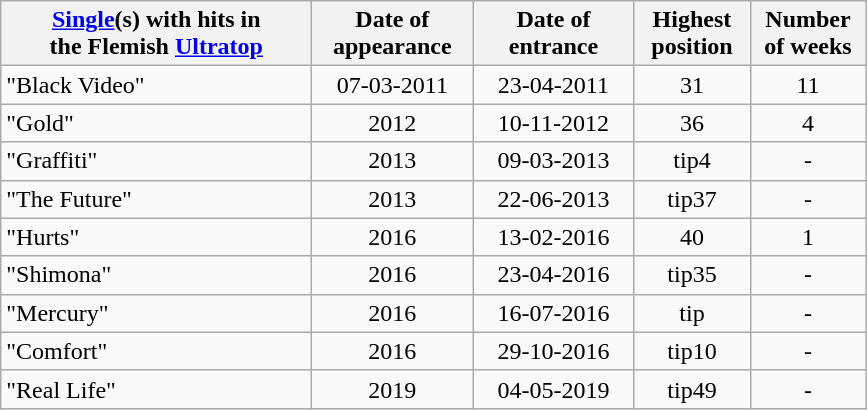<table class="wikitable" style="text-align: center">
<tr>
<th style="width:200px;"><a href='#'>Single</a>(s) with hits in<br> the Flemish <a href='#'>Ultratop</a></th>
<th style="width:100px;">Date of<br>appearance</th>
<th style="width:100px;">Date of<br>entrance</th>
<th style="width:70px;">Highest<br>position</th>
<th style="width:70px;">Number<br>of weeks</th>
</tr>
<tr>
<td align="left">"Black Video"</td>
<td>07-03-2011</td>
<td>23-04-2011</td>
<td>31</td>
<td>11</td>
</tr>
<tr>
<td align="left">"Gold"</td>
<td>2012</td>
<td>10-11-2012</td>
<td>36</td>
<td>4</td>
</tr>
<tr>
<td align="left">"Graffiti"</td>
<td>2013</td>
<td>09-03-2013</td>
<td>tip4</td>
<td>-</td>
</tr>
<tr>
<td align="left">"The Future"</td>
<td>2013</td>
<td>22-06-2013</td>
<td>tip37</td>
<td>-</td>
</tr>
<tr>
<td align="left">"Hurts"</td>
<td>2016</td>
<td>13-02-2016</td>
<td>40</td>
<td>1</td>
</tr>
<tr>
<td align="left">"Shimona"</td>
<td>2016</td>
<td>23-04-2016</td>
<td>tip35</td>
<td>-</td>
</tr>
<tr>
<td align="left">"Mercury"</td>
<td>2016</td>
<td>16-07-2016</td>
<td>tip</td>
<td>-</td>
</tr>
<tr>
<td align="left">"Comfort"</td>
<td>2016</td>
<td>29-10-2016</td>
<td>tip10</td>
<td>-</td>
</tr>
<tr>
<td align="left">"Real Life"</td>
<td>2019</td>
<td>04-05-2019</td>
<td>tip49</td>
<td>-</td>
</tr>
</table>
